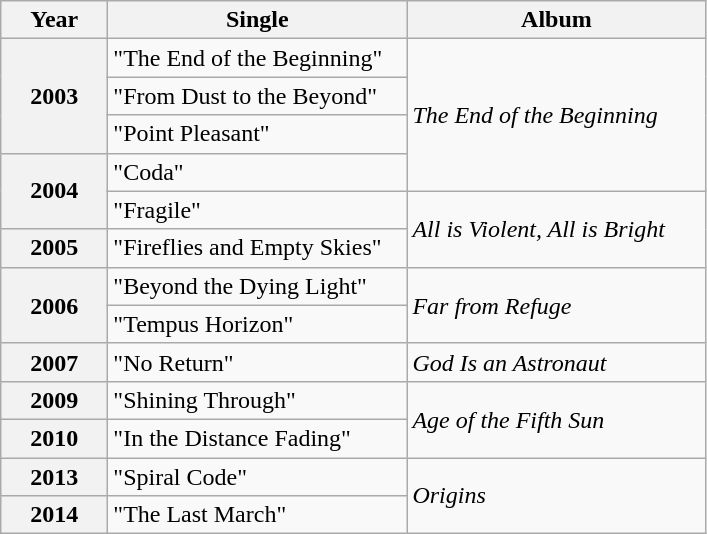<table class="wikitable plainrowheaders" style="text-align:left">
<tr>
<th scope="col" style="width:4em">Year</th>
<th scope="col" style="width:12em">Single</th>
<th scope="col" style="width:12em">Album</th>
</tr>
<tr>
<th scope="row" rowspan="3">2003</th>
<td>"The End of the Beginning"</td>
<td rowspan="4"><em>The End of the Beginning</em></td>
</tr>
<tr>
<td>"From Dust to the Beyond"</td>
</tr>
<tr>
<td>"Point Pleasant"</td>
</tr>
<tr>
<th scope="row" rowspan="2">2004</th>
<td>"Coda"</td>
</tr>
<tr>
<td>"Fragile"</td>
<td rowspan="2"><em>All is Violent, All is Bright</em></td>
</tr>
<tr>
<th scope="row">2005</th>
<td>"Fireflies and Empty Skies"</td>
</tr>
<tr>
<th scope="row" rowspan="2">2006</th>
<td>"Beyond the Dying Light"</td>
<td rowspan="2"><em>Far from Refuge</em></td>
</tr>
<tr>
<td>"Tempus Horizon"</td>
</tr>
<tr>
<th scope="row">2007</th>
<td>"No Return"</td>
<td><em>God Is an Astronaut</em></td>
</tr>
<tr>
<th scope="row">2009</th>
<td>"Shining Through"</td>
<td rowspan="2"><em>Age of the Fifth Sun</em></td>
</tr>
<tr>
<th scope="row">2010</th>
<td>"In the Distance Fading"</td>
</tr>
<tr>
<th scope="row">2013</th>
<td>"Spiral Code"</td>
<td rowspan="2"><em>Origins</em></td>
</tr>
<tr>
<th scope="row">2014</th>
<td>"The Last March"</td>
</tr>
</table>
